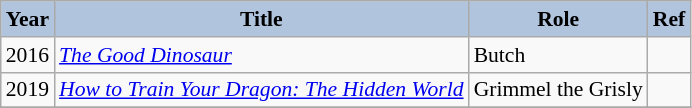<table class="wikitable" style="font-size:90%;">
<tr>
<th style="background:#B0C4DE;">Year</th>
<th style="background:#B0C4DE;">Title</th>
<th style="background:#B0C4DE;">Role</th>
<th style="background:#B0C4DE;">Ref</th>
</tr>
<tr>
<td>2016</td>
<td><em><a href='#'>The Good Dinosaur</a></em></td>
<td>Butch</td>
<td></td>
</tr>
<tr>
<td>2019</td>
<td><em><a href='#'>How to Train Your Dragon: The Hidden World</a></em></td>
<td>Grimmel the Grisly</td>
<td></td>
</tr>
<tr>
</tr>
</table>
